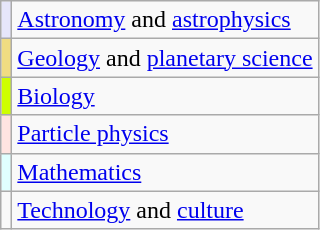<table class="wikitable">
<tr>
<td style="background: lavender;"></td>
<td><a href='#'>Astronomy</a> and <a href='#'>astrophysics</a></td>
</tr>
<tr>
<td style="background: #f0dc82;"></td>
<td><a href='#'>Geology</a> and <a href='#'>planetary science</a></td>
</tr>
<tr>
<td style="background: #CEFF00;"></td>
<td><a href='#'>Biology</a></td>
</tr>
<tr>
<td style="background: #FFE4E1;"></td>
<td><a href='#'>Particle physics</a></td>
</tr>
<tr>
<td style="background: #e0ffff;"></td>
<td><a href='#'>Mathematics</a></td>
</tr>
<tr>
<td></td>
<td><a href='#'>Technology</a> and <a href='#'>culture</a></td>
</tr>
</table>
